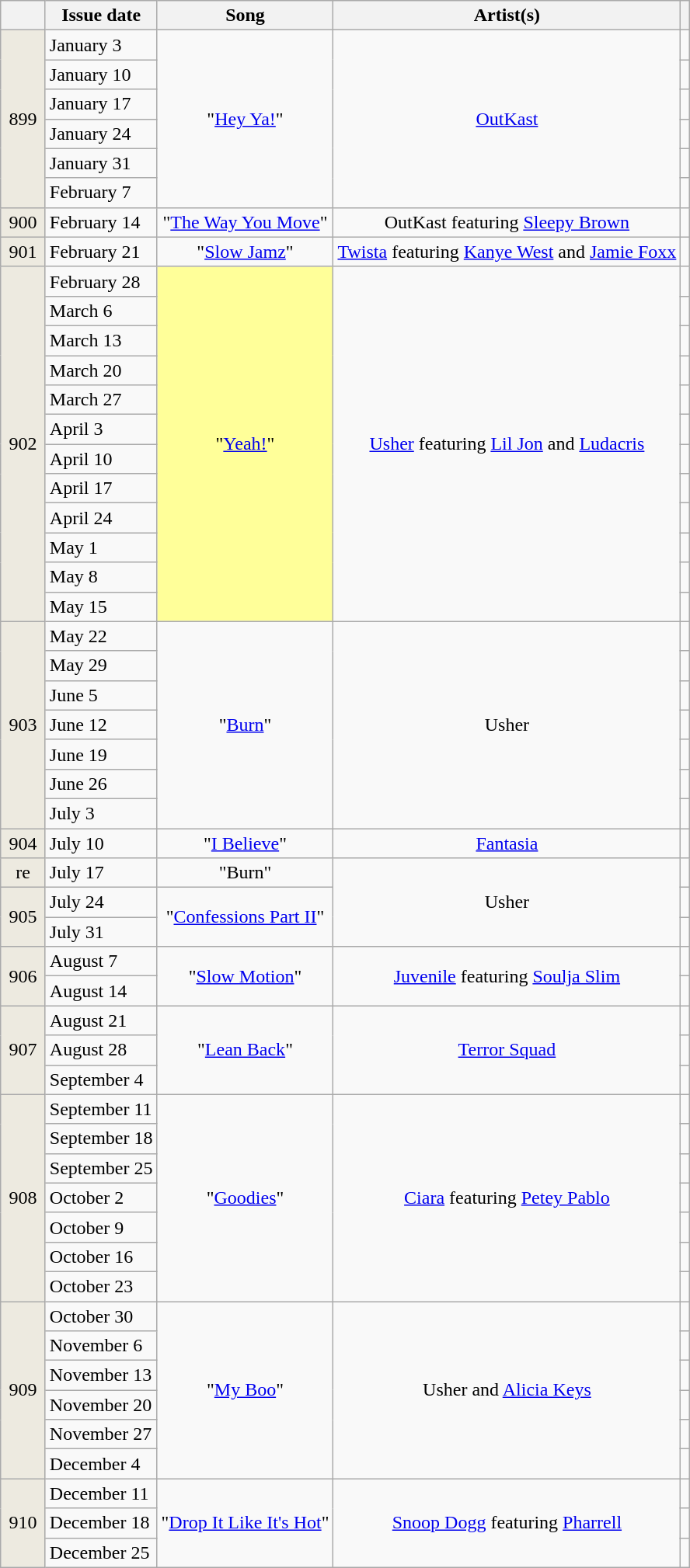<table class="wikitable">
<tr>
<th width=31></th>
<th align="center">Issue date</th>
<th align="center">Song</th>
<th align="center">Artist(s)</th>
<th align="center"></th>
</tr>
<tr>
<td bgcolor=#EDEAE0 align=center rowspan=6>899</td>
<td align="left">January 3</td>
<td align="center" rowspan="6">"<a href='#'>Hey Ya!</a>"</td>
<td align="center" rowspan="6"><a href='#'>OutKast</a></td>
<td align="center"></td>
</tr>
<tr>
<td align="left">January 10</td>
<td align="center"></td>
</tr>
<tr>
<td align="left">January 17</td>
<td align="center"></td>
</tr>
<tr>
<td align="left">January 24</td>
<td align="center"></td>
</tr>
<tr>
<td align="left">January 31</td>
<td align="center"></td>
</tr>
<tr>
<td align="left">February 7</td>
<td align="center"></td>
</tr>
<tr>
<td bgcolor=#EDEAE0 align=center>900</td>
<td align="left">February 14</td>
<td align="center">"<a href='#'>The Way You Move</a>"</td>
<td align="center">OutKast featuring <a href='#'>Sleepy Brown</a></td>
<td align="center"></td>
</tr>
<tr>
<td bgcolor=#EDEAE0 align=center>901</td>
<td align="left">February 21</td>
<td align="center">"<a href='#'>Slow Jamz</a>"</td>
<td align="center"><a href='#'>Twista</a> featuring <a href='#'>Kanye West</a> and <a href='#'>Jamie Foxx</a></td>
<td align="center"></td>
</tr>
<tr>
<td bgcolor=#EDEAE0 align=center rowspan=12>902</td>
<td align="left">February 28</td>
<td bgcolor=#FFFF99 align="center" rowspan="12">"<a href='#'>Yeah!</a>" </td>
<td align="center" rowspan="12"><a href='#'>Usher</a> featuring <a href='#'>Lil Jon</a> and <a href='#'>Ludacris</a></td>
<td align="center"></td>
</tr>
<tr>
<td align="left">March 6</td>
<td align="center"></td>
</tr>
<tr>
<td align="left">March 13</td>
<td align="center"></td>
</tr>
<tr>
<td align="left">March 20</td>
<td align="center"></td>
</tr>
<tr>
<td align="left">March 27</td>
<td align="center"></td>
</tr>
<tr>
<td align="left">April 3</td>
<td align="center"></td>
</tr>
<tr>
<td align="left">April 10</td>
<td align="center"></td>
</tr>
<tr>
<td align="left">April 17</td>
<td align="center"></td>
</tr>
<tr>
<td align="left">April 24</td>
<td align="center"></td>
</tr>
<tr>
<td align="left">May 1</td>
<td align="center"></td>
</tr>
<tr>
<td align="left">May 8</td>
<td align="center"></td>
</tr>
<tr>
<td align="left">May 15</td>
<td align="center"></td>
</tr>
<tr>
<td bgcolor=#EDEAE0 align=center rowspan=7>903</td>
<td align="left">May 22</td>
<td align="center" rowspan="7">"<a href='#'>Burn</a>"</td>
<td align="center" rowspan="7">Usher</td>
<td align="center"></td>
</tr>
<tr>
<td align="left">May 29</td>
<td align="center"></td>
</tr>
<tr>
<td align="left">June 5</td>
<td align="center"></td>
</tr>
<tr>
<td align="left">June 12</td>
<td align="center"></td>
</tr>
<tr>
<td align="left">June 19</td>
<td align="center"></td>
</tr>
<tr>
<td align="left">June 26</td>
<td align="center"></td>
</tr>
<tr>
<td align="left">July 3</td>
<td align="center"></td>
</tr>
<tr>
<td bgcolor=#EDEAE0 align=center>904</td>
<td align="left">July 10</td>
<td align="center">"<a href='#'>I Believe</a>"</td>
<td align="center"><a href='#'>Fantasia</a></td>
<td align="center"></td>
</tr>
<tr>
<td bgcolor=#EDEAE0 align=center>re</td>
<td align="left">July 17</td>
<td align="center">"Burn"</td>
<td align="center" rowspan="3">Usher</td>
<td align="center"></td>
</tr>
<tr>
<td bgcolor=#EDEAE0 align=center rowspan=2>905</td>
<td align="left">July 24</td>
<td align="center" rowspan="2">"<a href='#'>Confessions Part II</a>"</td>
<td align="center"></td>
</tr>
<tr>
<td align="left">July 31</td>
<td align="center"></td>
</tr>
<tr>
<td bgcolor=#EDEAE0 align=center rowspan=2>906</td>
<td align="left">August 7</td>
<td align="center" rowspan="2">"<a href='#'>Slow Motion</a>"</td>
<td align="center" rowspan="2"><a href='#'>Juvenile</a> featuring <a href='#'>Soulja Slim</a></td>
<td align="center"></td>
</tr>
<tr>
<td align="left">August 14</td>
<td align="center"></td>
</tr>
<tr>
<td bgcolor=#EDEAE0 align=center rowspan=3>907</td>
<td align="left">August 21</td>
<td align="center" rowspan="3">"<a href='#'>Lean Back</a>"</td>
<td align="center" rowspan="3"><a href='#'>Terror Squad</a></td>
<td align="center"></td>
</tr>
<tr>
<td align="left">August 28</td>
<td align="center"></td>
</tr>
<tr>
<td align="left">September 4</td>
<td align="center"></td>
</tr>
<tr>
<td bgcolor=#EDEAE0 align=center rowspan=7>908</td>
<td align="left">September 11</td>
<td align="center" rowspan="7">"<a href='#'>Goodies</a>"</td>
<td align="center" rowspan="7"><a href='#'>Ciara</a> featuring <a href='#'>Petey Pablo</a></td>
<td align="center"></td>
</tr>
<tr>
<td align="left">September 18</td>
<td align="center"></td>
</tr>
<tr>
<td align="left">September 25</td>
<td align="center"></td>
</tr>
<tr>
<td align="left">October 2</td>
<td align="center"></td>
</tr>
<tr>
<td align="left">October 9</td>
<td align="center"></td>
</tr>
<tr>
<td align="left">October 16</td>
<td align="center"></td>
</tr>
<tr>
<td align="left">October 23</td>
<td align="center"></td>
</tr>
<tr>
<td bgcolor=#EDEAE0 align=center rowspan=6>909</td>
<td align="left">October 30</td>
<td align="center" rowspan="6">"<a href='#'>My Boo</a>"</td>
<td align="center" rowspan="6">Usher and <a href='#'>Alicia Keys</a></td>
<td align="center"></td>
</tr>
<tr>
<td align="left">November 6</td>
<td align="center"></td>
</tr>
<tr>
<td align="left">November 13</td>
<td align="center"></td>
</tr>
<tr>
<td align="left">November 20</td>
<td align="center"></td>
</tr>
<tr>
<td align="left">November 27</td>
<td align="center"></td>
</tr>
<tr>
<td align="left">December 4</td>
<td align="center"></td>
</tr>
<tr>
<td bgcolor=#EDEAE0 align=center rowspan=3>910</td>
<td align="left">December 11</td>
<td align="center" rowspan="3">"<a href='#'>Drop It Like It's Hot</a>"</td>
<td align="center" rowspan="3"><a href='#'>Snoop Dogg</a> featuring <a href='#'>Pharrell</a></td>
<td align="center"></td>
</tr>
<tr>
<td align="left">December 18</td>
<td align="center"></td>
</tr>
<tr>
<td align="left">December 25</td>
<td align="center"></td>
</tr>
</table>
